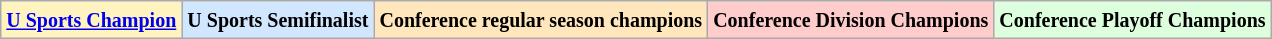<table class="wikitable">
<tr>
<td bgcolor="#FFF3BF"><small><strong><a href='#'>U Sports Champion</a> </strong></small></td>
<td bgcolor="#D0E7FF"><small><strong>U Sports Semifinalist</strong></small></td>
<td bgcolor="#FFE6BD"><small><strong>Conference regular season champions</strong></small></td>
<td bgcolor="#FFCCCC"><small><strong>Conference Division Champions</strong></small></td>
<td bgcolor="#ddffdd"><small><strong>Conference Playoff Champions</strong></small></td>
</tr>
</table>
